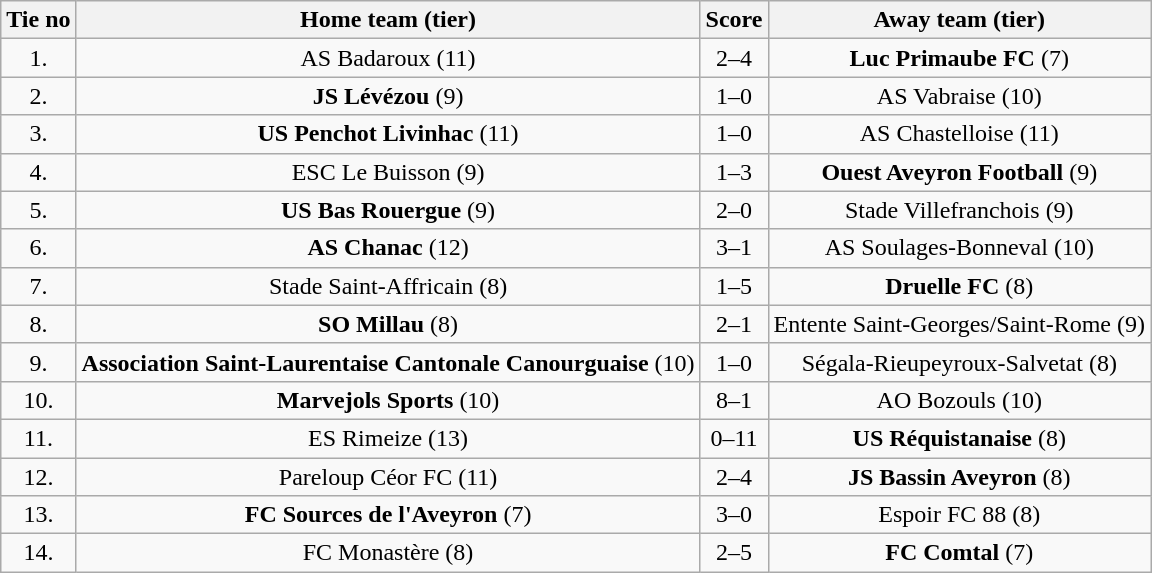<table class="wikitable" style="text-align: center">
<tr>
<th>Tie no</th>
<th>Home team (tier)</th>
<th>Score</th>
<th>Away team (tier)</th>
</tr>
<tr>
<td>1.</td>
<td>AS Badaroux (11)</td>
<td>2–4</td>
<td><strong>Luc Primaube FC</strong> (7)</td>
</tr>
<tr>
<td>2.</td>
<td><strong>JS Lévézou</strong> (9)</td>
<td>1–0</td>
<td>AS Vabraise (10)</td>
</tr>
<tr>
<td>3.</td>
<td><strong>US Penchot Livinhac</strong> (11)</td>
<td>1–0</td>
<td>AS Chastelloise (11)</td>
</tr>
<tr>
<td>4.</td>
<td>ESC Le Buisson (9)</td>
<td>1–3</td>
<td><strong>Ouest Aveyron Football</strong> (9)</td>
</tr>
<tr>
<td>5.</td>
<td><strong>US Bas Rouergue</strong> (9)</td>
<td>2–0</td>
<td>Stade Villefranchois (9)</td>
</tr>
<tr>
<td>6.</td>
<td><strong>AS Chanac</strong> (12)</td>
<td>3–1</td>
<td>AS Soulages-Bonneval (10)</td>
</tr>
<tr>
<td>7.</td>
<td>Stade Saint-Affricain (8)</td>
<td>1–5</td>
<td><strong>Druelle FC</strong> (8)</td>
</tr>
<tr>
<td>8.</td>
<td><strong>SO Millau</strong> (8)</td>
<td>2–1</td>
<td>Entente Saint-Georges/Saint-Rome (9)</td>
</tr>
<tr>
<td>9.</td>
<td><strong>Association Saint-Laurentaise Cantonale Canourguaise</strong> (10)</td>
<td>1–0</td>
<td>Ségala-Rieupeyroux-Salvetat (8)</td>
</tr>
<tr>
<td>10.</td>
<td><strong>Marvejols Sports</strong> (10)</td>
<td>8–1</td>
<td>AO Bozouls (10)</td>
</tr>
<tr>
<td>11.</td>
<td>ES Rimeize (13)</td>
<td>0–11</td>
<td><strong>US Réquistanaise</strong> (8)</td>
</tr>
<tr>
<td>12.</td>
<td>Pareloup Céor FC (11)</td>
<td>2–4</td>
<td><strong>JS Bassin Aveyron</strong> (8)</td>
</tr>
<tr>
<td>13.</td>
<td><strong>FC Sources de l'Aveyron</strong> (7)</td>
<td>3–0</td>
<td>Espoir FC 88 (8)</td>
</tr>
<tr>
<td>14.</td>
<td>FC Monastère (8)</td>
<td>2–5</td>
<td><strong>FC Comtal</strong> (7)</td>
</tr>
</table>
